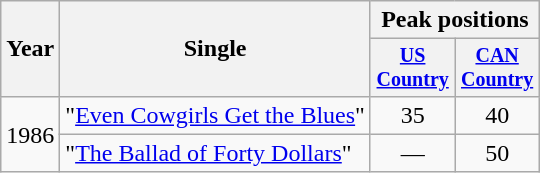<table class="wikitable" style="text-align:center;">
<tr>
<th rowspan="2">Year</th>
<th rowspan="2">Single</th>
<th colspan="2">Peak positions</th>
</tr>
<tr style="font-size:smaller;">
<th width="50"><a href='#'>US Country</a></th>
<th width="50"><a href='#'>CAN Country</a></th>
</tr>
<tr>
<td rowspan="2">1986</td>
<td align="left">"<a href='#'>Even Cowgirls Get the Blues</a>"</td>
<td>35</td>
<td>40</td>
</tr>
<tr>
<td align="left">"<a href='#'>The Ballad of Forty Dollars</a>"</td>
<td>—</td>
<td>50</td>
</tr>
</table>
